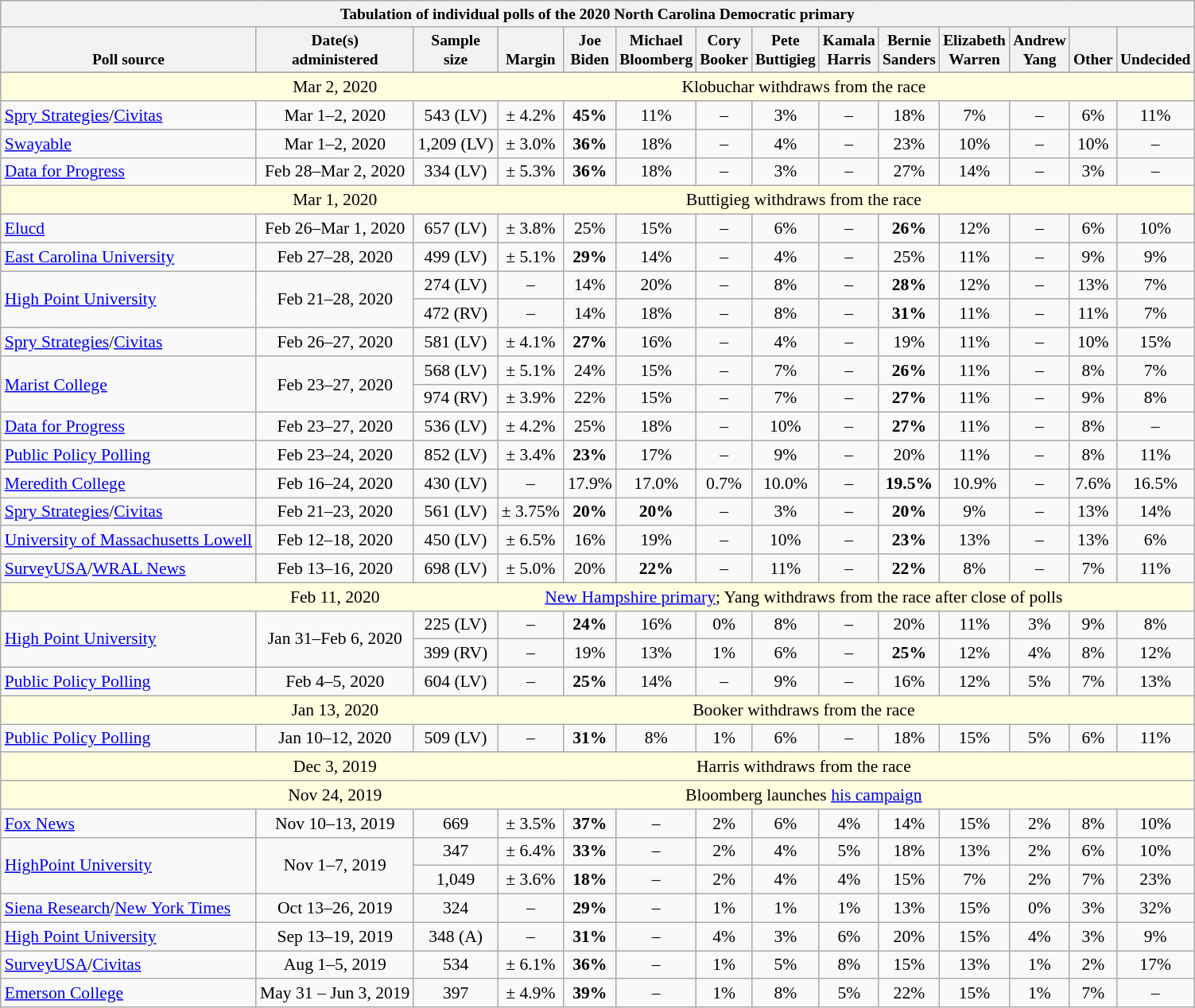<table class="wikitable mw-collapsed mw-collapsible" style="font-size:90%;text-align:center;">
<tr style="vertical-align:bottom; font-size:90%;">
<th colspan="17">Tabulation of individual polls of the 2020 North Carolina Democratic primary</th>
</tr>
<tr valign=bottom style="font-size:90%;">
<th>Poll source</th>
<th>Date(s)<br>administered</th>
<th>Sample<br>size</th>
<th>Margin<br></th>
<th>Joe<br>Biden</th>
<th>Michael<br>Bloomberg</th>
<th>Cory<br>Booker</th>
<th>Pete<br>Buttigieg</th>
<th>Kamala<br>Harris</th>
<th>Bernie<br>Sanders</th>
<th>Elizabeth<br>Warren</th>
<th>Andrew<br>Yang</th>
<th>Other</th>
<th>Undecided</th>
</tr>
<tr>
</tr>
<tr style="background:lightyellow;">
<td style="border-right-style:hidden;"></td>
<td style="border-right-style:hidden;">Mar 2, 2020</td>
<td colspan="13">Klobuchar withdraws from the race</td>
</tr>
<tr>
<td style="text-align:left;"><a href='#'>Spry Strategies</a>/<a href='#'>Civitas</a></td>
<td>Mar 1–2, 2020</td>
<td>543 (LV)</td>
<td>± 4.2%</td>
<td><strong>45%</strong></td>
<td>11%</td>
<td>–</td>
<td>3%</td>
<td>–</td>
<td>18%</td>
<td>7%</td>
<td>–</td>
<td>6%</td>
<td>11%</td>
</tr>
<tr>
<td style="text-align:left;"><a href='#'>Swayable</a></td>
<td>Mar 1–2, 2020</td>
<td>1,209 (LV)</td>
<td>± 3.0%</td>
<td><strong>36%</strong></td>
<td>18%</td>
<td>–</td>
<td>4%</td>
<td>–</td>
<td>23%</td>
<td>10%</td>
<td>–</td>
<td>10%</td>
<td>–</td>
</tr>
<tr>
<td style="text-align:left;"><a href='#'>Data for Progress</a></td>
<td>Feb 28–Mar 2, 2020</td>
<td>334 (LV)</td>
<td>± 5.3%</td>
<td><strong>36%</strong></td>
<td>18%</td>
<td>–</td>
<td>3%</td>
<td>–</td>
<td>27%</td>
<td>14%</td>
<td>–</td>
<td>3%</td>
<td>–</td>
</tr>
<tr style="background:lightyellow;">
<td style="border-right-style:hidden;"></td>
<td style="border-right-style:hidden;">Mar 1, 2020</td>
<td colspan="13">Buttigieg withdraws from the race</td>
</tr>
<tr>
<td style="text-align:left;"><a href='#'>Elucd</a></td>
<td>Feb 26–Mar 1, 2020</td>
<td>657 (LV)</td>
<td>± 3.8%</td>
<td>25%</td>
<td>15%</td>
<td>–</td>
<td>6%</td>
<td>–</td>
<td><strong>26%</strong></td>
<td>12%</td>
<td>–</td>
<td>6%</td>
<td>10%</td>
</tr>
<tr>
<td style="text-align:left;"><a href='#'>East Carolina University</a></td>
<td>Feb 27–28, 2020</td>
<td>499 (LV)</td>
<td>± 5.1%</td>
<td><strong>29%</strong></td>
<td>14%</td>
<td>–</td>
<td>4%</td>
<td>–</td>
<td>25%</td>
<td>11%</td>
<td>–</td>
<td>9%</td>
<td>9%</td>
</tr>
<tr>
<td rowspan=2 style="text-align:left;"><a href='#'>High Point University</a></td>
<td rowspan=2>Feb 21–28, 2020</td>
<td>274 (LV)</td>
<td>–</td>
<td>14%</td>
<td>20%</td>
<td>–</td>
<td>8%</td>
<td>–</td>
<td><strong>28%</strong></td>
<td>12%</td>
<td>–</td>
<td>13%</td>
<td>7%</td>
</tr>
<tr>
<td>472 (RV)</td>
<td>–</td>
<td>14%</td>
<td>18%</td>
<td>–</td>
<td>8%</td>
<td>–</td>
<td><strong>31%</strong></td>
<td>11%</td>
<td>–</td>
<td>11%</td>
<td>7%</td>
</tr>
<tr>
<td style="text-align:left;"><a href='#'>Spry Strategies</a>/<a href='#'>Civitas</a></td>
<td>Feb 26–27, 2020</td>
<td>581 (LV)</td>
<td>± 4.1%</td>
<td><strong>27%</strong></td>
<td>16%</td>
<td>–</td>
<td>4%</td>
<td>–</td>
<td>19%</td>
<td>11%</td>
<td>–</td>
<td>10%</td>
<td>15%</td>
</tr>
<tr>
<td rowspan=2 style="text-align:left;"><a href='#'>Marist College</a></td>
<td rowspan=2>Feb 23–27, 2020</td>
<td>568 (LV)</td>
<td>± 5.1%</td>
<td>24%</td>
<td>15%</td>
<td>–</td>
<td>7%</td>
<td>–</td>
<td><strong>26%</strong></td>
<td>11%</td>
<td>–</td>
<td>8%</td>
<td>7%</td>
</tr>
<tr>
<td>974 (RV)</td>
<td>± 3.9%</td>
<td>22%</td>
<td>15%</td>
<td>–</td>
<td>7%</td>
<td>–</td>
<td><strong>27%</strong></td>
<td>11%</td>
<td>–</td>
<td>9%</td>
<td>8%</td>
</tr>
<tr>
<td style="text-align:left;"><a href='#'>Data for Progress</a></td>
<td>Feb 23–27, 2020</td>
<td>536 (LV)</td>
<td>± 4.2%</td>
<td>25%</td>
<td>18%</td>
<td>–</td>
<td>10%</td>
<td>–</td>
<td><strong>27%</strong></td>
<td>11%</td>
<td>–</td>
<td>8%</td>
<td>–</td>
</tr>
<tr>
<td style="text-align:left;"><a href='#'>Public Policy Polling</a></td>
<td>Feb 23–24, 2020</td>
<td>852 (LV)</td>
<td>± 3.4%</td>
<td><strong>23%</strong></td>
<td>17%</td>
<td>–</td>
<td>9%</td>
<td>–</td>
<td>20%</td>
<td>11%</td>
<td>–</td>
<td>8%</td>
<td>11%</td>
</tr>
<tr>
<td style="text-align:left;"><a href='#'>Meredith College</a></td>
<td>Feb 16–24, 2020</td>
<td>430 (LV)</td>
<td>–</td>
<td>17.9%</td>
<td>17.0%</td>
<td>0.7%</td>
<td>10.0%</td>
<td>–</td>
<td><strong>19.5%</strong></td>
<td>10.9%</td>
<td>–</td>
<td>7.6%</td>
<td>16.5%</td>
</tr>
<tr>
<td style="text-align:left;"><a href='#'>Spry Strategies</a>/<a href='#'>Civitas</a></td>
<td>Feb 21–23, 2020</td>
<td>561 (LV)</td>
<td>± 3.75%</td>
<td><strong>20%</strong></td>
<td><strong>20%</strong></td>
<td>–</td>
<td>3%</td>
<td>–</td>
<td><strong>20%</strong></td>
<td>9%</td>
<td>–</td>
<td>13%</td>
<td>14%</td>
</tr>
<tr>
<td style="text-align:left;"><a href='#'>University of Massachusetts Lowell</a></td>
<td>Feb 12–18, 2020</td>
<td>450 (LV)</td>
<td>± 6.5%</td>
<td>16%</td>
<td>19%</td>
<td>–</td>
<td>10%</td>
<td>–</td>
<td><strong>23%</strong></td>
<td>13%</td>
<td>–</td>
<td>13%</td>
<td>6%</td>
</tr>
<tr>
<td style="text-align:left;"><a href='#'>SurveyUSA</a>/<a href='#'>WRAL News</a></td>
<td>Feb 13–16, 2020</td>
<td>698 (LV)</td>
<td>± 5.0%</td>
<td>20%</td>
<td><strong>22%</strong></td>
<td>–</td>
<td>11%</td>
<td>–</td>
<td><strong>22%</strong></td>
<td>8%</td>
<td>–</td>
<td>7%</td>
<td>11%</td>
</tr>
<tr style="background:lightyellow;">
<td style="border-right-style:hidden;"></td>
<td style="border-right-style:hidden;">Feb 11, 2020</td>
<td colspan="13"><a href='#'>New Hampshire primary</a>; Yang withdraws from the race after close of polls</td>
</tr>
<tr>
<td rowspan=2 style="text-align:left;"><a href='#'>High Point University</a></td>
<td rowspan=2>Jan 31–Feb 6, 2020</td>
<td>225 (LV)</td>
<td>–</td>
<td><strong>24%</strong></td>
<td>16%</td>
<td>0%</td>
<td>8%</td>
<td>–</td>
<td>20%</td>
<td>11%</td>
<td>3%</td>
<td>9%</td>
<td>8%</td>
</tr>
<tr>
<td>399 (RV)</td>
<td>–</td>
<td>19%</td>
<td>13%</td>
<td>1%</td>
<td>6%</td>
<td>–</td>
<td><strong>25%</strong></td>
<td>12%</td>
<td>4%</td>
<td>8%</td>
<td>12%</td>
</tr>
<tr>
<td style="text-align:left;"><a href='#'>Public Policy Polling</a></td>
<td>Feb 4–5, 2020</td>
<td>604 (LV)</td>
<td>–</td>
<td><strong>25%</strong></td>
<td>14%</td>
<td>–</td>
<td>9%</td>
<td>–</td>
<td>16%</td>
<td>12%</td>
<td>5%</td>
<td>7%</td>
<td>13%</td>
</tr>
<tr style="background:lightyellow;">
<td style="border-right-style:hidden;"></td>
<td style="border-right-style:hidden;">Jan 13, 2020</td>
<td colspan="13">Booker withdraws from the race</td>
</tr>
<tr>
<td style="text-align:left;"><a href='#'>Public Policy Polling</a></td>
<td>Jan 10–12, 2020</td>
<td>509 (LV)</td>
<td>–</td>
<td><strong>31%</strong></td>
<td>8%</td>
<td>1%</td>
<td>6%</td>
<td>–</td>
<td>18%</td>
<td>15%</td>
<td>5%</td>
<td>6%</td>
<td>11%</td>
</tr>
<tr style="background:lightyellow;">
<td style="border-right-style:hidden;"></td>
<td style="border-right-style:hidden;">Dec 3, 2019</td>
<td colspan="14">Harris withdraws from the race</td>
</tr>
<tr style="background:lightyellow;">
<td style="border-right-style:hidden;"></td>
<td style="border-right-style:hidden;">Nov 24, 2019</td>
<td colspan="14">Bloomberg launches <a href='#'>his campaign</a></td>
</tr>
<tr>
<td style="text-align:left;"><a href='#'>Fox News</a></td>
<td>Nov 10–13, 2019</td>
<td>669</td>
<td>± 3.5%</td>
<td><strong>37%</strong></td>
<td>–</td>
<td>2%</td>
<td>6%</td>
<td>4%</td>
<td>14%</td>
<td>15%</td>
<td>2%</td>
<td>8%</td>
<td>10%</td>
</tr>
<tr>
<td rowspan="2" style="text-align:left;"><a href='#'>HighPoint University</a></td>
<td rowspan="2">Nov 1–7, 2019</td>
<td>347</td>
<td>± 6.4%</td>
<td><strong>33%</strong></td>
<td>–</td>
<td>2%</td>
<td>4%</td>
<td>5%</td>
<td>18%</td>
<td>13%</td>
<td>2%</td>
<td>6%</td>
<td>10%</td>
</tr>
<tr>
<td>1,049</td>
<td>± 3.6%</td>
<td><strong>18%</strong></td>
<td>–</td>
<td>2%</td>
<td>4%</td>
<td>4%</td>
<td>15%</td>
<td>7%</td>
<td>2%</td>
<td>7%</td>
<td>23%</td>
</tr>
<tr>
<td style="text-align:left;"><a href='#'>Siena Research</a>/<a href='#'>New York Times</a></td>
<td>Oct 13–26, 2019</td>
<td>324</td>
<td>–</td>
<td><strong>29%</strong></td>
<td>–</td>
<td>1%</td>
<td>1%</td>
<td>1%</td>
<td>13%</td>
<td>15%</td>
<td>0%</td>
<td>3%</td>
<td>32%</td>
</tr>
<tr>
<td style="text-align:left;"><a href='#'>High Point University</a></td>
<td>Sep 13–19, 2019</td>
<td>348 (A)</td>
<td>–</td>
<td><strong>31%</strong></td>
<td>–</td>
<td>4%</td>
<td>3%</td>
<td>6%</td>
<td>20%</td>
<td>15%</td>
<td>4%</td>
<td>3%</td>
<td>9%</td>
</tr>
<tr>
<td style="text-align:left;"><a href='#'>SurveyUSA</a>/<a href='#'>Civitas</a></td>
<td>Aug 1–5, 2019</td>
<td>534</td>
<td>± 6.1%</td>
<td><strong>36%</strong></td>
<td>–</td>
<td>1%</td>
<td>5%</td>
<td>8%</td>
<td>15%</td>
<td>13%</td>
<td>1%</td>
<td>2%</td>
<td>17%</td>
</tr>
<tr>
<td style="text-align:left;"><a href='#'>Emerson College</a></td>
<td>May 31 – Jun 3, 2019</td>
<td>397</td>
<td>± 4.9%</td>
<td><strong>39%</strong></td>
<td>–</td>
<td>1%</td>
<td>8%</td>
<td>5%</td>
<td>22%</td>
<td>15%</td>
<td>1%</td>
<td>7%</td>
<td>–</td>
</tr>
</table>
